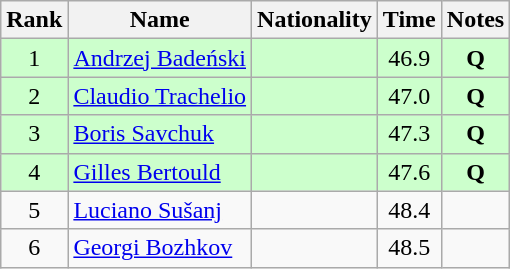<table class="wikitable sortable" style="text-align:center">
<tr>
<th>Rank</th>
<th>Name</th>
<th>Nationality</th>
<th>Time</th>
<th>Notes</th>
</tr>
<tr bgcolor=ccffcc>
<td>1</td>
<td align=left><a href='#'>Andrzej Badeński</a></td>
<td align=left></td>
<td>46.9</td>
<td><strong>Q</strong></td>
</tr>
<tr bgcolor=ccffcc>
<td>2</td>
<td align=left><a href='#'>Claudio Trachelio</a></td>
<td align=left></td>
<td>47.0</td>
<td><strong>Q</strong></td>
</tr>
<tr bgcolor=ccffcc>
<td>3</td>
<td align=left><a href='#'>Boris Savchuk</a></td>
<td align=left></td>
<td>47.3</td>
<td><strong>Q</strong></td>
</tr>
<tr bgcolor=ccffcc>
<td>4</td>
<td align=left><a href='#'>Gilles Bertould</a></td>
<td align=left></td>
<td>47.6</td>
<td><strong>Q</strong></td>
</tr>
<tr>
<td>5</td>
<td align=left><a href='#'>Luciano Sušanj</a></td>
<td align=left></td>
<td>48.4</td>
<td></td>
</tr>
<tr>
<td>6</td>
<td align=left><a href='#'>Georgi Bozhkov</a></td>
<td align=left></td>
<td>48.5</td>
<td></td>
</tr>
</table>
